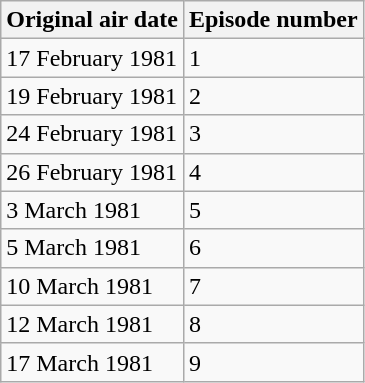<table class="wikitable">
<tr>
<th>Original air date</th>
<th>Episode number</th>
</tr>
<tr>
<td>17 February 1981</td>
<td>1</td>
</tr>
<tr>
<td>19 February 1981</td>
<td>2</td>
</tr>
<tr>
<td>24 February 1981</td>
<td>3</td>
</tr>
<tr>
<td>26 February 1981</td>
<td>4</td>
</tr>
<tr>
<td>3 March 1981</td>
<td>5</td>
</tr>
<tr>
<td>5 March 1981</td>
<td>6</td>
</tr>
<tr>
<td>10 March 1981</td>
<td>7</td>
</tr>
<tr>
<td>12 March 1981</td>
<td>8</td>
</tr>
<tr>
<td>17 March 1981</td>
<td>9</td>
</tr>
</table>
